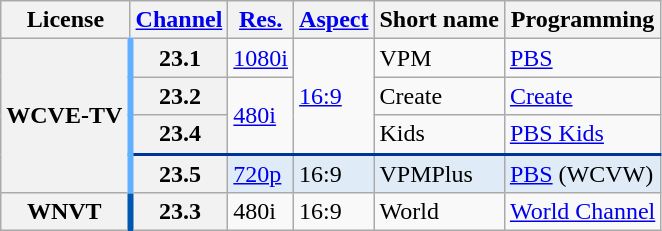<table class="wikitable">
<tr>
<th scope = "col">License</th>
<th scope = "col"><a href='#'>Channel</a></th>
<th scope = "col"><a href='#'>Res.</a></th>
<th scope = "col"><a href='#'>Aspect</a></th>
<th scope = "col">Short name</th>
<th scope = "col">Programming</th>
</tr>
<tr>
<th rowspan = "4" style="border-right: 4px solid #60B0FF;">WCVE-TV</th>
<th scope = "row">23.1</th>
<td><a href='#'>1080i</a></td>
<td rowspan=3><a href='#'>16:9</a></td>
<td>VPM</td>
<td><a href='#'>PBS</a></td>
</tr>
<tr>
<th scope = "row">23.2</th>
<td rowspan=2><a href='#'>480i</a></td>
<td>Create</td>
<td><a href='#'>Create</a></td>
</tr>
<tr>
<th scope = "row">23.4</th>
<td>Kids</td>
<td><a href='#'>PBS Kids</a></td>
</tr>
<tr style="background-color:#DFEBF6; border-top: 2px solid #003399;">
<th scope = "row">23.5</th>
<td><a href='#'>720p</a></td>
<td>16:9</td>
<td>VPMPlus</td>
<td><a href='#'>PBS</a> (WCVW)</td>
</tr>
<tr>
<th rowspan = "row" scope = "row" style="border-right: 4px solid #0057AF;">WNVT</th>
<th scope = "row">23.3</th>
<td>480i</td>
<td>16:9</td>
<td>World</td>
<td><a href='#'>World Channel</a></td>
</tr>
</table>
